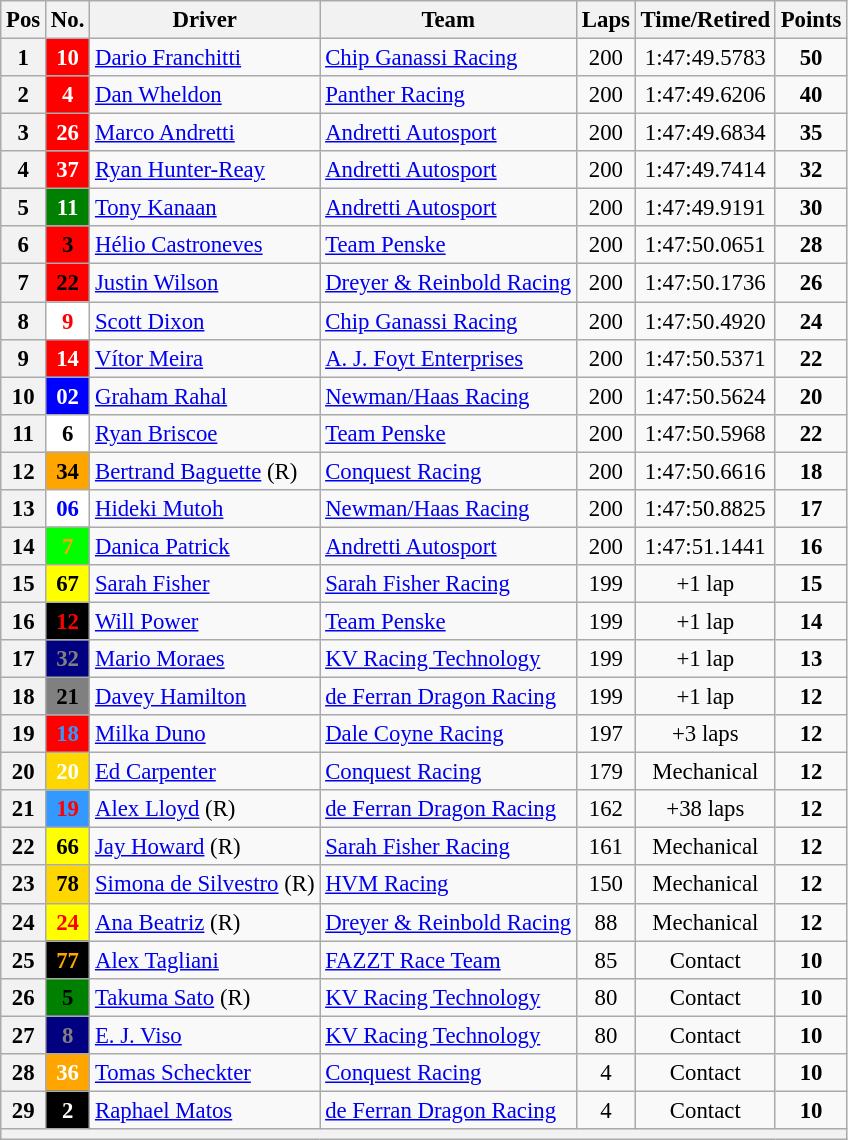<table class="wikitable" style="font-size:95%;">
<tr>
<th>Pos</th>
<th>No.</th>
<th>Driver</th>
<th>Team</th>
<th>Laps</th>
<th>Time/Retired</th>
<th>Points</th>
</tr>
<tr>
<th>1</th>
<td style="background:red; color:white;" align=center><strong>10</strong></td>
<td> <a href='#'>Dario Franchitti</a></td>
<td><a href='#'>Chip Ganassi Racing</a></td>
<td align=center>200</td>
<td align=center>1:47:49.5783</td>
<td align=center><strong>50</strong></td>
</tr>
<tr>
<th>2</th>
<td style="background:red; color:white;" align="center"><strong>4</strong></td>
<td> <a href='#'>Dan Wheldon</a></td>
<td><a href='#'>Panther Racing</a></td>
<td align=center>200</td>
<td align=center>1:47:49.6206</td>
<td align=center><strong>40</strong></td>
</tr>
<tr>
<th>3</th>
<td style="background:red; color:white;" align="center"><strong>26</strong></td>
<td> <a href='#'>Marco Andretti</a></td>
<td><a href='#'>Andretti Autosport</a></td>
<td align=center>200</td>
<td align=center>1:47:49.6834</td>
<td align=center><strong>35</strong></td>
</tr>
<tr>
<th>4</th>
<td style="background:red; color:white;" align="center"><strong>37</strong></td>
<td> <a href='#'>Ryan Hunter-Reay</a></td>
<td><a href='#'>Andretti Autosport</a></td>
<td align=center>200</td>
<td align=center>1:47:49.7414</td>
<td align=center><strong>32</strong></td>
</tr>
<tr>
<th>5</th>
<td style="background:green; color:white;" align="center"><strong>11</strong></td>
<td> <a href='#'>Tony Kanaan</a></td>
<td><a href='#'>Andretti Autosport</a></td>
<td align=center>200</td>
<td align=center>1:47:49.9191</td>
<td align=center><strong>30</strong></td>
</tr>
<tr>
<th>6</th>
<td style="background:red; color:black;" align="center"><strong>3</strong></td>
<td> <a href='#'>Hélio Castroneves</a></td>
<td><a href='#'>Team Penske</a></td>
<td align=center>200</td>
<td align=center>1:47:50.0651</td>
<td align=center><strong>28</strong></td>
</tr>
<tr>
<th>7</th>
<td style="background:red; color:black;" align=center><strong>22</strong></td>
<td> <a href='#'>Justin Wilson</a></td>
<td><a href='#'>Dreyer & Reinbold Racing</a></td>
<td align=center>200</td>
<td align=center>1:47:50.1736</td>
<td align=center><strong>26</strong></td>
</tr>
<tr>
<th>8</th>
<td style="background:white; color:red;" align="center"><strong>9</strong></td>
<td> <a href='#'>Scott Dixon</a></td>
<td><a href='#'>Chip Ganassi Racing</a></td>
<td align=center>200</td>
<td align=center>1:47:50.4920</td>
<td align=center><strong>24</strong></td>
</tr>
<tr>
<th>9</th>
<td style="background:red; color:white;" align=center><strong>14</strong></td>
<td> <a href='#'>Vítor Meira</a></td>
<td><a href='#'>A. J. Foyt Enterprises</a></td>
<td align=center>200</td>
<td align=center>1:47:50.5371</td>
<td align=center><strong>22</strong></td>
</tr>
<tr>
<th>10</th>
<td style="background:blue; color:white;" align="center"><strong>02</strong></td>
<td> <a href='#'>Graham Rahal</a></td>
<td><a href='#'>Newman/Haas Racing</a></td>
<td align=center>200</td>
<td align=center>1:47:50.5624</td>
<td align=center><strong>20</strong></td>
</tr>
<tr>
<th>11</th>
<td style="background:white; color:black;" align="center"><strong>6</strong></td>
<td> <a href='#'>Ryan Briscoe</a></td>
<td><a href='#'>Team Penske</a></td>
<td align=center>200</td>
<td align=center>1:47:50.5968</td>
<td align=center><strong>22</strong></td>
</tr>
<tr>
<th>12</th>
<td style="background:orange; color:black;" align="center"><strong>34</strong></td>
<td> <a href='#'>Bertrand Baguette</a> (R)</td>
<td><a href='#'>Conquest Racing</a></td>
<td align=center>200</td>
<td align=center>1:47:50.6616</td>
<td align=center><strong>18</strong></td>
</tr>
<tr>
<th>13</th>
<td style="background:white; color:blue;" align="center"><strong>06</strong></td>
<td> <a href='#'>Hideki Mutoh</a></td>
<td><a href='#'>Newman/Haas Racing</a></td>
<td align=center>200</td>
<td align=center>1:47:50.8825</td>
<td align=center><strong>17</strong></td>
</tr>
<tr>
<th>14</th>
<td style="background:lime; color:orange;" align="center"><strong>7</strong></td>
<td> <a href='#'>Danica Patrick</a></td>
<td><a href='#'>Andretti Autosport</a></td>
<td align=center>200</td>
<td align=center>1:47:51.1441</td>
<td align=center><strong>16</strong></td>
</tr>
<tr>
<th>15</th>
<td style="background:yellow; color:black;" align="center"><strong>67</strong></td>
<td> <a href='#'>Sarah Fisher</a></td>
<td><a href='#'>Sarah Fisher Racing</a></td>
<td align=center>199</td>
<td align=center>+1 lap</td>
<td align=center><strong>15</strong></td>
</tr>
<tr>
<th>16</th>
<td style="background:black; color:red;" align="center"><strong>12</strong></td>
<td> <a href='#'>Will Power</a></td>
<td><a href='#'>Team Penske</a></td>
<td align=center>199</td>
<td align=center>+1 lap</td>
<td align=center><strong>14</strong></td>
</tr>
<tr>
<th>17</th>
<td style="background:navy; color:gray;" align=center><strong>32</strong></td>
<td> <a href='#'>Mario Moraes</a></td>
<td><a href='#'>KV Racing Technology</a></td>
<td align=center>199</td>
<td align=center>+1 lap</td>
<td align=center><strong>13</strong></td>
</tr>
<tr>
<th>18</th>
<td style="background:gray; color:black;" align=center><strong>21</strong></td>
<td> <a href='#'>Davey Hamilton</a></td>
<td><a href='#'>de Ferran Dragon Racing</a></td>
<td align=center>199</td>
<td align=center>+1 lap</td>
<td align=center><strong>12</strong></td>
</tr>
<tr>
<th>19</th>
<td style="background:red; color:#3399FF;" align="center"><strong>18</strong></td>
<td> <a href='#'>Milka Duno</a></td>
<td><a href='#'>Dale Coyne Racing</a></td>
<td align=center>197</td>
<td align=center>+3 laps</td>
<td align=center><strong>12</strong></td>
</tr>
<tr>
<th>20</th>
<td style="background:gold; color:white;" align="center"><strong>20</strong></td>
<td> <a href='#'>Ed Carpenter</a></td>
<td><a href='#'>Conquest Racing</a></td>
<td align=center>179</td>
<td align=center>Mechanical</td>
<td align=center><strong>12</strong></td>
</tr>
<tr>
<th>21</th>
<td style="background:#3399FF; color:red;" align="center"><strong>19</strong></td>
<td> <a href='#'>Alex Lloyd</a> (R)</td>
<td><a href='#'>de Ferran Dragon Racing</a></td>
<td align=center>162</td>
<td align=center>+38 laps</td>
<td align=center><strong>12</strong></td>
</tr>
<tr>
<th>22</th>
<td style="background:yellow; color:black;" align="center"><strong>66</strong></td>
<td> <a href='#'>Jay Howard</a> (R)</td>
<td><a href='#'>Sarah Fisher Racing</a></td>
<td align=center>161</td>
<td align=center>Mechanical</td>
<td align=center><strong>12</strong></td>
</tr>
<tr>
<th>23</th>
<td style="background:gold; color:black;" align=center><strong>78</strong></td>
<td> <a href='#'>Simona de Silvestro</a> (R)</td>
<td><a href='#'>HVM Racing</a></td>
<td align=center>150</td>
<td align=center>Mechanical</td>
<td align=center><strong>12</strong></td>
</tr>
<tr>
<th>24</th>
<td style="background:yellow; color:red;" align=center><strong>24</strong></td>
<td> <a href='#'>Ana Beatriz</a> (R)</td>
<td><a href='#'>Dreyer & Reinbold Racing</a></td>
<td align=center>88</td>
<td align=center>Mechanical</td>
<td align=center><strong>12</strong></td>
</tr>
<tr>
<th>25</th>
<td style="background:black; color:orange;" align=center><strong>77</strong></td>
<td> <a href='#'>Alex Tagliani</a></td>
<td><a href='#'>FAZZT Race Team</a></td>
<td align=center>85</td>
<td align=center>Contact</td>
<td align=center><strong>10</strong></td>
</tr>
<tr>
<th>26</th>
<td style="background:green; color:black;" align=center><strong>5</strong></td>
<td> <a href='#'>Takuma Sato</a> (R)</td>
<td><a href='#'>KV Racing Technology</a></td>
<td align=center>80</td>
<td align=center>Contact</td>
<td align=center><strong>10</strong></td>
</tr>
<tr>
<th>27</th>
<td style="background:navy; color:gray;" align=center><strong>8</strong></td>
<td> <a href='#'>E. J. Viso</a></td>
<td><a href='#'>KV Racing Technology</a></td>
<td align=center>80</td>
<td align=center>Contact</td>
<td align=center><strong>10</strong></td>
</tr>
<tr>
<th>28</th>
<td style="background:orange; color:white;" align="center"><strong>36</strong></td>
<td> <a href='#'>Tomas Scheckter</a></td>
<td><a href='#'>Conquest Racing</a></td>
<td align=center>4</td>
<td align=center>Contact</td>
<td align=center><strong>10</strong></td>
</tr>
<tr>
<th>29</th>
<td style="background:black; color:white;" align=center><strong>2</strong></td>
<td> <a href='#'>Raphael Matos</a></td>
<td><a href='#'>de Ferran Dragon Racing</a></td>
<td align=center>4</td>
<td align=center>Contact</td>
<td align=center><strong>10</strong></td>
</tr>
<tr>
<th colspan=9></th>
</tr>
</table>
